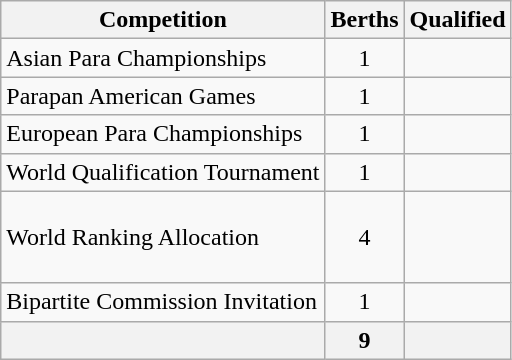<table class="wikitable">
<tr>
<th>Competition</th>
<th>Berths</th>
<th>Qualified</th>
</tr>
<tr>
<td>Asian Para Championships</td>
<td align="center">1</td>
<td></td>
</tr>
<tr>
<td>Parapan American Games</td>
<td align="center">1</td>
<td></td>
</tr>
<tr>
<td>European Para Championships</td>
<td align="center">1</td>
<td></td>
</tr>
<tr>
<td>World Qualification Tournament</td>
<td align="center">1</td>
<td></td>
</tr>
<tr>
<td>World Ranking Allocation</td>
<td align="center">4</td>
<td><br><br><br></td>
</tr>
<tr>
<td>Bipartite Commission Invitation</td>
<td align="center">1</td>
<td></td>
</tr>
<tr>
<th></th>
<th>9</th>
<th></th>
</tr>
</table>
